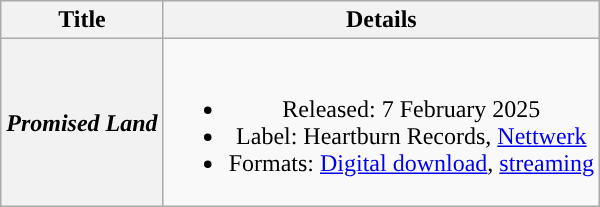<table class="wikitable plainrowheaders" style="text-align:center;">
<tr>
<th>Title</th>
<th>Details</th>
</tr>
<tr>
<th scope="row"><em>Promised Land</em></th>
<td><br><ul><li>Released: 7 February 2025</li><li>Label: Heartburn Records, <a href='#'>Nettwerk</a></li><li>Formats: <a href='#'>Digital download</a>, <a href='#'>streaming</a></li></ul></td>
</tr>
</table>
